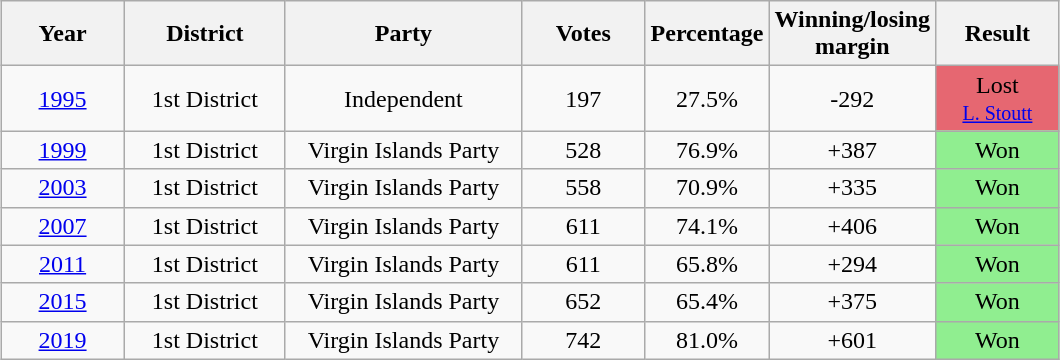<table class="wikitable" style="margin: 1em auto 1em auto">
<tr>
<th align="center" width="75">Year</th>
<th align="center" width="100">District</th>
<th align="center" width="150">Party</th>
<th align="center" width="75">Votes</th>
<th align="center" width="75">Percentage</th>
<th align="center" width="75">Winning/losing margin</th>
<th align="center" width="75">Result</th>
</tr>
<tr>
<td align="center"><a href='#'>1995</a></td>
<td align="center">1st District</td>
<td align="center">Independent</td>
<td align="center">197</td>
<td align="center">27.5%</td>
<td align="center">-292</td>
<td align="center" style="background: #E66771;">Lost<br><small><a href='#'>L. Stoutt</a></small></td>
</tr>
<tr>
<td align="center"><a href='#'>1999</a></td>
<td align="center">1st District</td>
<td align="center">Virgin Islands Party</td>
<td align="center">528</td>
<td align="center">76.9%</td>
<td align="center">+387</td>
<td align="center" style="background: #90EE90;">Won</td>
</tr>
<tr>
<td align="center"><a href='#'>2003</a></td>
<td align="center">1st District</td>
<td align="center">Virgin Islands Party</td>
<td align="center">558</td>
<td align="center">70.9%</td>
<td align="center">+335</td>
<td align="center" style="background: #90EE90;">Won</td>
</tr>
<tr>
<td align="center"><a href='#'>2007</a></td>
<td align="center">1st District</td>
<td align="center">Virgin Islands Party</td>
<td align="center">611</td>
<td align="center">74.1%</td>
<td align="center">+406</td>
<td align="center" style="background: #90EE90;">Won</td>
</tr>
<tr>
<td align="center"><a href='#'>2011</a></td>
<td align="center">1st District</td>
<td align="center">Virgin Islands Party</td>
<td align="center">611</td>
<td align="center">65.8%</td>
<td align="center">+294</td>
<td align="center" style="background: #90EE90;">Won</td>
</tr>
<tr>
<td align="center"><a href='#'>2015</a></td>
<td align="center">1st District</td>
<td align="center">Virgin Islands Party</td>
<td align="center">652</td>
<td align="center">65.4%</td>
<td align="center">+375</td>
<td align="center" style="background: #90EE90;">Won</td>
</tr>
<tr>
<td align="center"><a href='#'>2019</a></td>
<td align="center">1st District</td>
<td align="center">Virgin Islands Party</td>
<td align="center">742</td>
<td align="center">81.0%</td>
<td align="center">+601</td>
<td align="center" style="background: #90EE90;">Won</td>
</tr>
</table>
